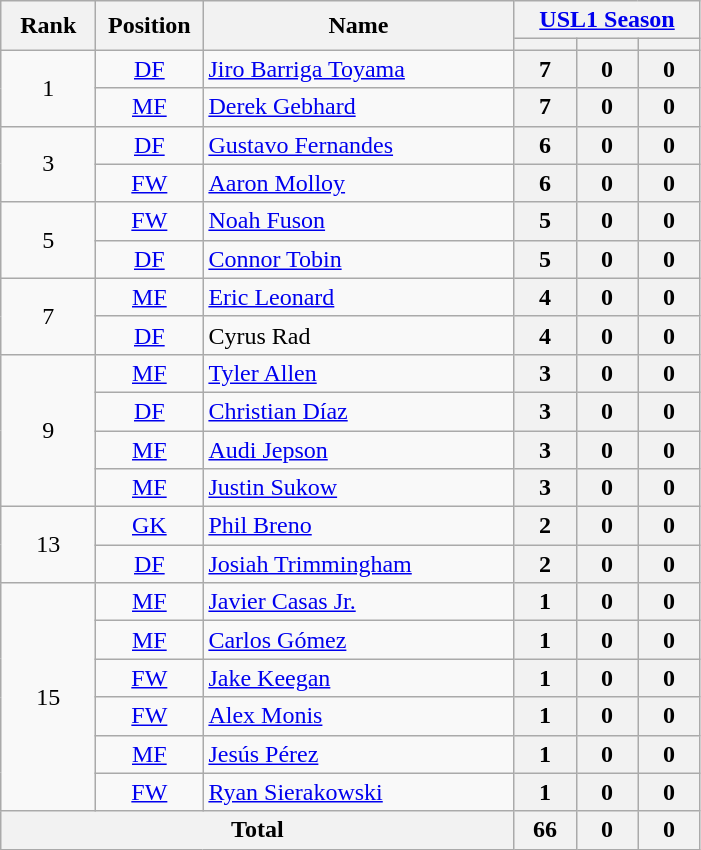<table class="wikitable" style="text-align:center;">
<tr>
<th rowspan="2" style="width:56px;">Rank</th>
<th rowspan="2" style="width:64px;">Position</th>
<th rowspan="2" style="width:200px;">Name</th>
<th colspan="3" style="width:84px;"><a href='#'>USL1 Season</a></th>
</tr>
<tr>
<th style="width:34px;"></th>
<th style="width:34px;"></th>
<th style="width:34px;"></th>
</tr>
<tr>
<td rowspan="2">1</td>
<td><a href='#'>DF</a></td>
<td align="left"> <a href='#'>Jiro Barriga Toyama</a></td>
<th>7</th>
<th>0</th>
<th>0</th>
</tr>
<tr>
<td><a href='#'>MF</a></td>
<td align="left"> <a href='#'>Derek Gebhard</a></td>
<th>7</th>
<th>0</th>
<th>0</th>
</tr>
<tr>
<td rowspan="2">3</td>
<td><a href='#'>DF</a></td>
<td align="left"> <a href='#'>Gustavo Fernandes</a></td>
<th>6</th>
<th>0</th>
<th>0</th>
</tr>
<tr>
<td><a href='#'>FW</a></td>
<td align="left"> <a href='#'>Aaron Molloy</a></td>
<th>6</th>
<th>0</th>
<th>0</th>
</tr>
<tr>
<td rowspan="2">5</td>
<td><a href='#'>FW</a></td>
<td align="left"> <a href='#'>Noah Fuson</a></td>
<th>5</th>
<th>0</th>
<th>0</th>
</tr>
<tr>
<td><a href='#'>DF</a></td>
<td align="left"> <a href='#'>Connor Tobin</a></td>
<th>5</th>
<th>0</th>
<th>0</th>
</tr>
<tr>
<td rowspan="2">7</td>
<td><a href='#'>MF</a></td>
<td align="left"> <a href='#'>Eric Leonard</a></td>
<th>4</th>
<th>0</th>
<th>0</th>
</tr>
<tr>
<td><a href='#'>DF</a></td>
<td align="left"> Cyrus Rad</td>
<th>4</th>
<th>0</th>
<th>0</th>
</tr>
<tr>
<td rowspan="4">9</td>
<td><a href='#'>MF</a></td>
<td align="left"> <a href='#'>Tyler Allen</a></td>
<th>3</th>
<th>0</th>
<th>0</th>
</tr>
<tr>
<td><a href='#'>DF</a></td>
<td align="left"> <a href='#'>Christian Díaz</a></td>
<th>3</th>
<th>0</th>
<th>0</th>
</tr>
<tr>
<td><a href='#'>MF</a></td>
<td align="left"> <a href='#'>Audi Jepson</a></td>
<th>3</th>
<th>0</th>
<th>0</th>
</tr>
<tr>
<td><a href='#'>MF</a></td>
<td align="left"> <a href='#'>Justin Sukow</a></td>
<th>3</th>
<th>0</th>
<th>0</th>
</tr>
<tr>
<td rowspan="2">13</td>
<td><a href='#'>GK</a></td>
<td align="left"> <a href='#'>Phil Breno</a></td>
<th>2</th>
<th>0</th>
<th>0</th>
</tr>
<tr>
<td><a href='#'>DF</a></td>
<td align="left"> <a href='#'>Josiah Trimmingham</a></td>
<th>2</th>
<th>0</th>
<th>0</th>
</tr>
<tr>
<td rowspan="6">15</td>
<td><a href='#'>MF</a></td>
<td align="left"> <a href='#'>Javier Casas Jr.</a></td>
<th>1</th>
<th>0</th>
<th>0</th>
</tr>
<tr>
<td><a href='#'>MF</a></td>
<td align="left"> <a href='#'>Carlos Gómez</a></td>
<th>1</th>
<th>0</th>
<th>0</th>
</tr>
<tr>
<td><a href='#'>FW</a></td>
<td align="left"> <a href='#'>Jake Keegan</a></td>
<th>1</th>
<th>0</th>
<th>0</th>
</tr>
<tr>
<td><a href='#'>FW</a></td>
<td align="left"> <a href='#'>Alex Monis</a></td>
<th>1</th>
<th>0</th>
<th>0</th>
</tr>
<tr>
<td><a href='#'>MF</a></td>
<td align="left"> <a href='#'>Jesús Pérez</a></td>
<th>1</th>
<th>0</th>
<th>0</th>
</tr>
<tr>
<td><a href='#'>FW</a></td>
<td align="left"> <a href='#'>Ryan Sierakowski</a></td>
<th>1</th>
<th>0</th>
<th>0</th>
</tr>
<tr>
<th colspan="3">Total</th>
<th>66</th>
<th>0</th>
<th>0</th>
</tr>
</table>
